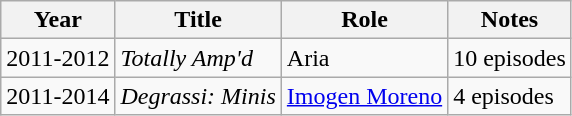<table class="wikitable">
<tr>
<th>Year</th>
<th>Title</th>
<th>Role</th>
<th>Notes</th>
</tr>
<tr>
<td>2011-2012</td>
<td><em>Totally Amp'd</em></td>
<td>Aria</td>
<td>10 episodes</td>
</tr>
<tr>
<td>2011-2014</td>
<td><em>Degrassi: Minis</em></td>
<td><a href='#'>Imogen Moreno</a></td>
<td>4 episodes</td>
</tr>
</table>
